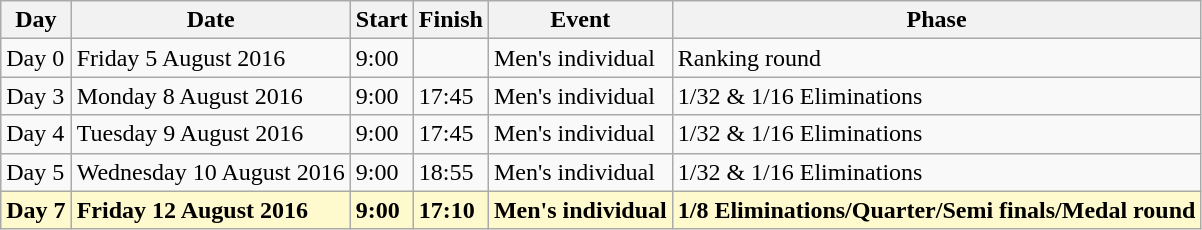<table class=wikitable>
<tr>
<th>Day</th>
<th>Date</th>
<th>Start</th>
<th>Finish</th>
<th>Event</th>
<th>Phase</th>
</tr>
<tr>
<td>Day 0</td>
<td>Friday 5 August 2016</td>
<td>9:00</td>
<td></td>
<td>Men's individual</td>
<td>Ranking round</td>
</tr>
<tr>
<td>Day 3</td>
<td>Monday 8 August 2016</td>
<td>9:00</td>
<td>17:45</td>
<td>Men's individual</td>
<td>1/32 & 1/16 Eliminations</td>
</tr>
<tr>
<td>Day 4</td>
<td>Tuesday 9 August 2016</td>
<td>9:00</td>
<td>17:45</td>
<td>Men's individual</td>
<td>1/32 & 1/16 Eliminations</td>
</tr>
<tr>
<td>Day 5</td>
<td>Wednesday 10 August 2016</td>
<td>9:00</td>
<td>18:55</td>
<td>Men's individual</td>
<td>1/32 & 1/16 Eliminations</td>
</tr>
<tr>
<td style=background:lemonchiffon><strong>Day 7</strong></td>
<td style=background:lemonchiffon><strong>Friday 12 August 2016</strong></td>
<td style=background:lemonchiffon><strong>9:00</strong></td>
<td style=background:lemonchiffon><strong>17:10</strong></td>
<td style=background:lemonchiffon><strong>Men's individual</strong></td>
<td style=background:lemonchiffon><strong>1/8 Eliminations/Quarter/Semi finals/Medal round</strong></td>
</tr>
</table>
